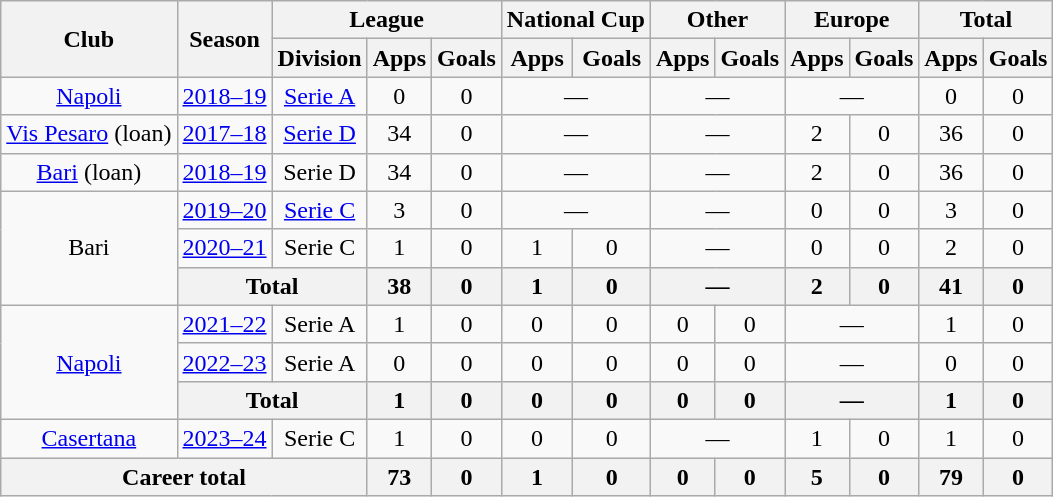<table class="wikitable" style="text-align:center">
<tr>
<th rowspan="2">Club</th>
<th rowspan="2">Season</th>
<th colspan="3">League</th>
<th colspan="2">National Cup</th>
<th colspan="2">Other</th>
<th colspan="2">Europe</th>
<th colspan="2">Total</th>
</tr>
<tr>
<th>Division</th>
<th>Apps</th>
<th>Goals</th>
<th>Apps</th>
<th>Goals</th>
<th>Apps</th>
<th>Goals</th>
<th>Apps</th>
<th>Goals</th>
<th>Apps</th>
<th>Goals</th>
</tr>
<tr>
<td><a href='#'>Napoli</a></td>
<td><a href='#'>2018–19</a></td>
<td><a href='#'>Serie A</a></td>
<td>0</td>
<td>0</td>
<td colspan="2">—</td>
<td colspan="2">—</td>
<td colspan="2">—</td>
<td>0</td>
<td>0</td>
</tr>
<tr>
<td><a href='#'>Vis Pesaro</a> (loan)</td>
<td><a href='#'>2017–18</a></td>
<td><a href='#'>Serie D</a></td>
<td>34</td>
<td>0</td>
<td colspan="2">—</td>
<td colspan="2">—</td>
<td>2</td>
<td>0</td>
<td>36</td>
<td>0</td>
</tr>
<tr>
<td><a href='#'>Bari</a> (loan)</td>
<td><a href='#'>2018–19</a></td>
<td>Serie D</td>
<td>34</td>
<td>0</td>
<td colspan="2">—</td>
<td colspan="2">—</td>
<td>2</td>
<td>0</td>
<td>36</td>
<td>0</td>
</tr>
<tr>
<td rowspan="3">Bari</td>
<td><a href='#'>2019–20</a></td>
<td><a href='#'>Serie C</a></td>
<td>3</td>
<td>0</td>
<td colspan="2">—</td>
<td colspan="2">—</td>
<td>0</td>
<td>0</td>
<td>3</td>
<td>0</td>
</tr>
<tr>
<td><a href='#'>2020–21</a></td>
<td>Serie C</td>
<td>1</td>
<td>0</td>
<td>1</td>
<td>0</td>
<td colspan="2">—</td>
<td>0</td>
<td>0</td>
<td>2</td>
<td>0</td>
</tr>
<tr>
<th colspan="2">Total</th>
<th>38</th>
<th>0</th>
<th>1</th>
<th>0</th>
<th colspan="2">—</th>
<th>2</th>
<th>0</th>
<th>41</th>
<th>0</th>
</tr>
<tr>
<td rowspan="3"><a href='#'>Napoli</a></td>
<td><a href='#'>2021–22</a></td>
<td>Serie A</td>
<td>1</td>
<td>0</td>
<td>0</td>
<td>0</td>
<td>0</td>
<td>0</td>
<td colspan="2">—</td>
<td>1</td>
<td>0</td>
</tr>
<tr>
<td><a href='#'>2022–23</a></td>
<td>Serie A</td>
<td>0</td>
<td>0</td>
<td>0</td>
<td>0</td>
<td>0</td>
<td>0</td>
<td colspan="2">—</td>
<td>0</td>
<td>0</td>
</tr>
<tr>
<th colspan="2">Total</th>
<th>1</th>
<th>0</th>
<th>0</th>
<th>0</th>
<th>0</th>
<th>0</th>
<th colspan="2">—</th>
<th>1</th>
<th>0</th>
</tr>
<tr>
<td><a href='#'>Casertana</a></td>
<td><a href='#'>2023–24</a></td>
<td>Serie C</td>
<td>1</td>
<td>0</td>
<td>0</td>
<td>0</td>
<td colspan="2">—</td>
<td>1</td>
<td>0</td>
<td>1</td>
<td>0</td>
</tr>
<tr>
<th colspan="3">Career total</th>
<th>73</th>
<th>0</th>
<th>1</th>
<th>0</th>
<th>0</th>
<th>0</th>
<th>5</th>
<th>0</th>
<th>79</th>
<th>0</th>
</tr>
</table>
